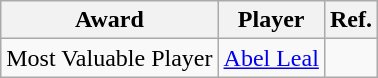<table class="wikitable">
<tr>
<th>Award</th>
<th>Player</th>
<th>Ref.</th>
</tr>
<tr>
<td scope="row">Most Valuable Player</td>
<td> <a href='#'>Abel Leal</a></td>
<td align=center></td>
</tr>
</table>
